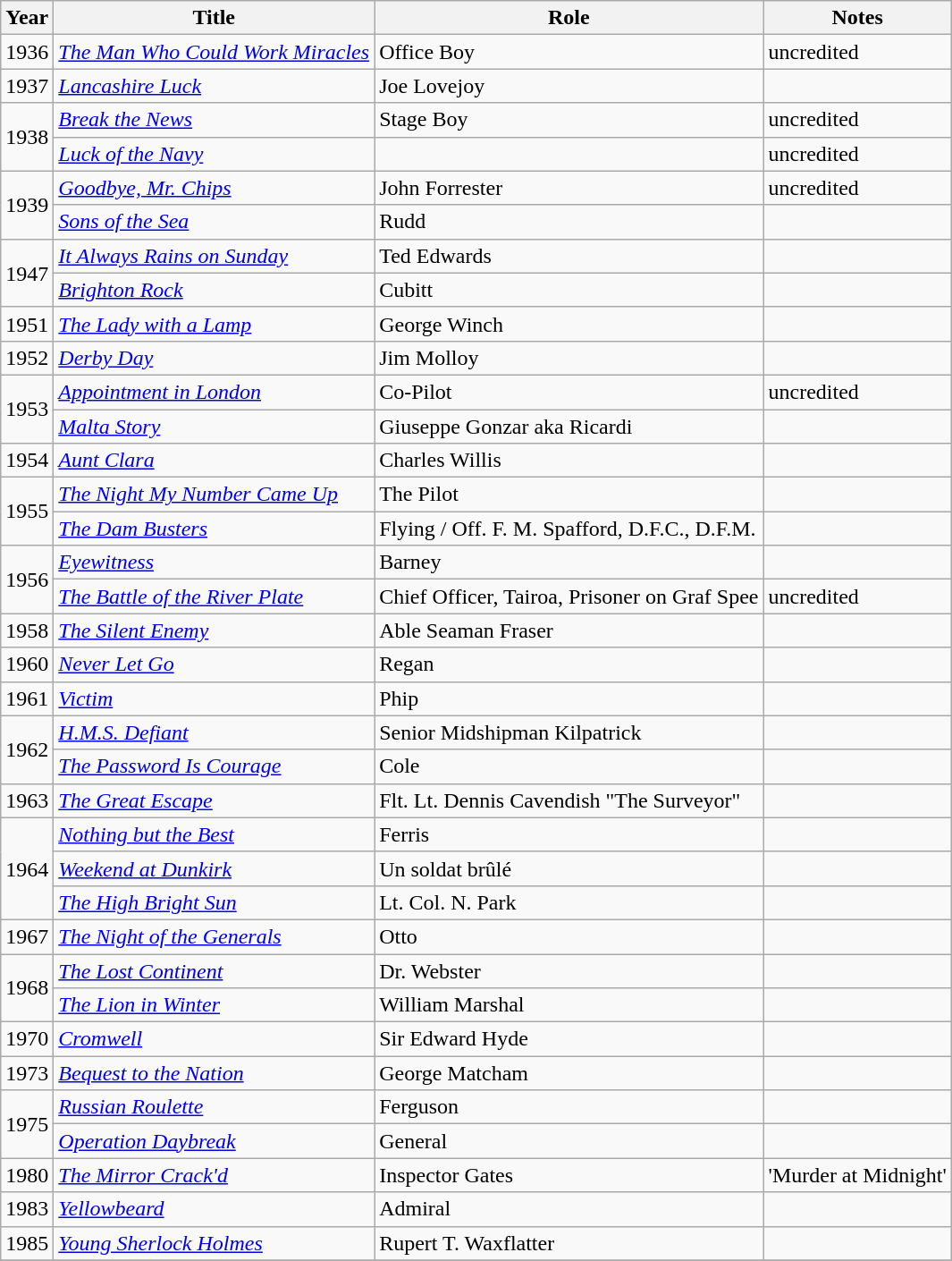<table class="wikitable sortable">
<tr>
<th>Year</th>
<th>Title</th>
<th>Role</th>
<th>Notes</th>
</tr>
<tr>
<td>1936</td>
<td><em><a href='#'>The Man Who Could Work Miracles</a></em></td>
<td>Office Boy</td>
<td>uncredited</td>
</tr>
<tr>
<td>1937</td>
<td><em><a href='#'>Lancashire Luck</a></em></td>
<td>Joe Lovejoy</td>
<td></td>
</tr>
<tr>
<td rowspan="2">1938</td>
<td><em><a href='#'>Break the News</a></em></td>
<td>Stage Boy</td>
<td>uncredited</td>
</tr>
<tr>
<td><em><a href='#'>Luck of the Navy</a></em></td>
<td></td>
<td>uncredited</td>
</tr>
<tr>
<td rowspan="2">1939</td>
<td><em><a href='#'>Goodbye, Mr. Chips</a></em></td>
<td>John Forrester</td>
<td>uncredited</td>
</tr>
<tr>
<td><em><a href='#'>Sons of the Sea</a></em></td>
<td>Rudd</td>
<td></td>
</tr>
<tr>
<td rowspan="2">1947</td>
<td><em><a href='#'>It Always Rains on Sunday</a></em></td>
<td>Ted Edwards</td>
<td></td>
</tr>
<tr>
<td><em><a href='#'>Brighton Rock</a></em></td>
<td>Cubitt</td>
<td></td>
</tr>
<tr>
<td>1951</td>
<td><em><a href='#'>The Lady with a Lamp</a></em></td>
<td>George Winch</td>
<td></td>
</tr>
<tr>
<td>1952</td>
<td><em><a href='#'>Derby Day</a></em></td>
<td>Jim Molloy</td>
<td></td>
</tr>
<tr>
<td rowspan="2">1953</td>
<td><em><a href='#'>Appointment in London</a></em></td>
<td>Co-Pilot</td>
<td>uncredited</td>
</tr>
<tr>
<td><em><a href='#'>Malta Story</a></em></td>
<td>Giuseppe Gonzar aka Ricardi</td>
<td></td>
</tr>
<tr>
<td>1954</td>
<td><em><a href='#'>Aunt Clara</a></em></td>
<td>Charles Willis</td>
<td></td>
</tr>
<tr>
<td rowspan="2">1955</td>
<td><em><a href='#'>The Night My Number Came Up</a></em></td>
<td>The Pilot</td>
<td></td>
</tr>
<tr>
<td><em><a href='#'>The Dam Busters</a></em></td>
<td>Flying / Off. F. M. Spafford, D.F.C., D.F.M.</td>
<td></td>
</tr>
<tr>
<td rowspan="2">1956</td>
<td><em><a href='#'>Eyewitness</a></em></td>
<td>Barney</td>
<td></td>
</tr>
<tr>
<td><em><a href='#'>The Battle of the River Plate</a></em></td>
<td>Chief Officer, Tairoa, Prisoner on Graf Spee</td>
<td>uncredited</td>
</tr>
<tr>
<td>1958</td>
<td><em><a href='#'>The Silent Enemy</a></em></td>
<td>Able Seaman Fraser</td>
<td></td>
</tr>
<tr>
<td>1960</td>
<td><em><a href='#'>Never Let Go</a></em></td>
<td>Regan</td>
<td></td>
</tr>
<tr>
<td>1961</td>
<td><em><a href='#'>Victim</a></em></td>
<td>Phip</td>
<td></td>
</tr>
<tr>
<td rowspan="2">1962</td>
<td><em><a href='#'>H.M.S. Defiant</a></em></td>
<td>Senior Midshipman Kilpatrick</td>
<td></td>
</tr>
<tr>
<td><em><a href='#'>The Password Is Courage</a></em></td>
<td>Cole</td>
<td></td>
</tr>
<tr>
<td>1963</td>
<td><em><a href='#'>The Great Escape</a></em></td>
<td>Flt. Lt. Dennis Cavendish "The Surveyor"</td>
<td></td>
</tr>
<tr>
<td rowspan="3">1964</td>
<td><em><a href='#'>Nothing but the Best</a></em></td>
<td>Ferris</td>
<td></td>
</tr>
<tr>
<td><em><a href='#'>Weekend at Dunkirk</a></em></td>
<td>Un soldat brûlé</td>
<td></td>
</tr>
<tr>
<td><em><a href='#'>The High Bright Sun</a></em></td>
<td>Lt. Col. N. Park</td>
<td></td>
</tr>
<tr>
<td>1967</td>
<td><em><a href='#'>The Night of the Generals</a></em></td>
<td>Otto</td>
<td></td>
</tr>
<tr>
<td rowspan="2">1968</td>
<td><em><a href='#'>The Lost Continent</a></em></td>
<td>Dr. Webster</td>
<td></td>
</tr>
<tr>
<td><em><a href='#'>The Lion in Winter</a></em></td>
<td>William Marshal</td>
<td></td>
</tr>
<tr>
<td>1970</td>
<td><em><a href='#'>Cromwell</a></em></td>
<td>Sir Edward Hyde</td>
<td></td>
</tr>
<tr>
<td>1973</td>
<td><em><a href='#'>Bequest to the Nation</a></em></td>
<td>George Matcham</td>
<td></td>
</tr>
<tr>
<td rowspan="2">1975</td>
<td><em><a href='#'>Russian Roulette</a></em></td>
<td>Ferguson</td>
<td></td>
</tr>
<tr>
<td><em><a href='#'>Operation Daybreak</a></em></td>
<td>General</td>
<td></td>
</tr>
<tr>
<td>1980</td>
<td><em><a href='#'>The Mirror Crack'd</a></em></td>
<td>Inspector Gates</td>
<td>'Murder at Midnight'</td>
</tr>
<tr>
<td>1983</td>
<td><em><a href='#'>Yellowbeard</a></em></td>
<td>Admiral</td>
<td></td>
</tr>
<tr>
<td>1985</td>
<td><em><a href='#'>Young Sherlock Holmes</a></em></td>
<td>Rupert T. Waxflatter</td>
<td></td>
</tr>
<tr>
</tr>
</table>
